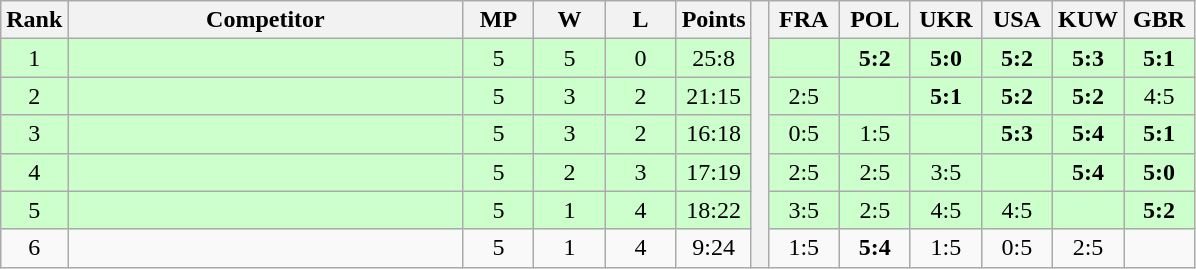<table class="wikitable" style="text-align:center">
<tr>
<th>Rank</th>
<th style="width:16em">Competitor</th>
<th style="width:2.5em">MP</th>
<th style="width:2.5em">W</th>
<th style="width:2.5em">L</th>
<th>Points</th>
<th rowspan="7"> </th>
<th style="width:2.5em">FRA</th>
<th style="width:2.5em">POL</th>
<th style="width:2.5em">UKR</th>
<th style="width:2.5em">USA</th>
<th style="width:2.5em">KUW</th>
<th style="width:2.5em">GBR</th>
</tr>
<tr style="background:#cfc;">
<td>1</td>
<td style="text-align:left"></td>
<td>5</td>
<td>5</td>
<td>0</td>
<td>25:8</td>
<td></td>
<td><strong>5:2</strong></td>
<td><strong>5:0</strong></td>
<td><strong>5:2</strong></td>
<td><strong>5:3</strong></td>
<td><strong>5:1</strong></td>
</tr>
<tr style="background:#cfc;">
<td>2</td>
<td style="text-align:left"></td>
<td>5</td>
<td>3</td>
<td>2</td>
<td>21:15</td>
<td>2:5</td>
<td></td>
<td><strong>5:1</strong></td>
<td><strong>5:2</strong></td>
<td><strong>5:2</strong></td>
<td>4:5</td>
</tr>
<tr style="background:#cfc;">
<td>3</td>
<td style="text-align:left"></td>
<td>5</td>
<td>3</td>
<td>2</td>
<td>16:18</td>
<td>0:5</td>
<td>1:5</td>
<td></td>
<td><strong>5:3</strong></td>
<td><strong>5:4</strong></td>
<td><strong>5:1</strong></td>
</tr>
<tr style="background:#cfc;">
<td>4</td>
<td style="text-align:left"></td>
<td>5</td>
<td>2</td>
<td>3</td>
<td>17:19</td>
<td>2:5</td>
<td>2:5</td>
<td>3:5</td>
<td></td>
<td><strong>5:4</strong></td>
<td><strong>5:0</strong></td>
</tr>
<tr style="background:#cfc;">
<td>5</td>
<td style="text-align:left"></td>
<td>5</td>
<td>1</td>
<td>4</td>
<td>18:22</td>
<td>3:5</td>
<td>2:5</td>
<td>4:5</td>
<td>4:5</td>
<td></td>
<td><strong>5:2</strong></td>
</tr>
<tr>
<td>6</td>
<td style="text-align:left"></td>
<td>5</td>
<td>1</td>
<td>4</td>
<td>9:24</td>
<td>1:5</td>
<td><strong>5:4</strong></td>
<td>1:5</td>
<td>0:5</td>
<td>2:5</td>
<td></td>
</tr>
</table>
